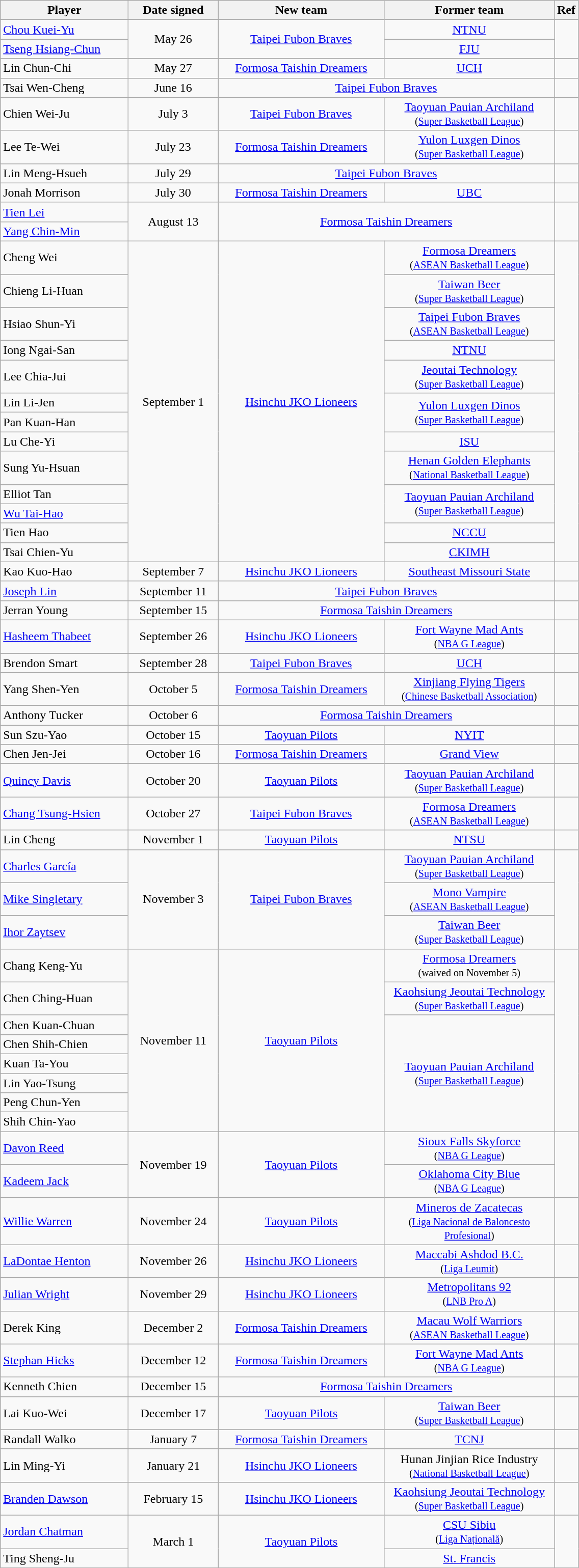<table class="wikitable sortable" style="text-align:center">
<tr>
<th style="width:160px">Player</th>
<th style="width:110px">Date signed</th>
<th style="width:210px">New team</th>
<th style="width:215px">Former team</th>
<th class="unsortable">Ref</th>
</tr>
<tr>
<td align="left"><a href='#'>Chou Kuei-Yu</a></td>
<td rowspan=2 align="center">May 26</td>
<td rowspan=2 align="center"><a href='#'>Taipei Fubon Braves</a></td>
<td align="center"><a href='#'>NTNU</a></td>
<td rowspan=2 align="center"></td>
</tr>
<tr>
<td align="left"><a href='#'>Tseng Hsiang-Chun</a></td>
<td align="center"><a href='#'>FJU</a></td>
</tr>
<tr>
<td align="left">Lin Chun-Chi</td>
<td align="center">May 27</td>
<td align="center"><a href='#'>Formosa Taishin Dreamers</a></td>
<td align="center"><a href='#'>UCH</a></td>
<td align="center"></td>
</tr>
<tr>
<td align="left">Tsai Wen-Cheng</td>
<td align="center">June 16</td>
<td colspan=2 align="center"><a href='#'>Taipei Fubon Braves</a></td>
<td align="center"></td>
</tr>
<tr>
<td align="left">Chien Wei-Ju</td>
<td align="center">July 3</td>
<td align="center"><a href='#'>Taipei Fubon Braves</a></td>
<td align="center"><a href='#'>Taoyuan Pauian Archiland</a><br><small>(<a href='#'>Super Basketball League</a>)</small></td>
<td align="center"></td>
</tr>
<tr>
<td align="left">Lee Te-Wei</td>
<td align="center">July 23</td>
<td align="center"><a href='#'>Formosa Taishin Dreamers</a></td>
<td align="center"><a href='#'>Yulon Luxgen Dinos</a><br><small>(<a href='#'>Super Basketball League</a>)</small></td>
<td align="center"></td>
</tr>
<tr>
<td align="left">Lin Meng-Hsueh</td>
<td align="center">July 29</td>
<td colspan=2 align="center"><a href='#'>Taipei Fubon Braves</a></td>
<td align="center"></td>
</tr>
<tr>
<td align="left">Jonah Morrison</td>
<td align="center">July 30</td>
<td align="center"><a href='#'>Formosa Taishin Dreamers</a></td>
<td align="center"><a href='#'>UBC</a></td>
<td align="center"></td>
</tr>
<tr>
<td align="left"><a href='#'>Tien Lei</a></td>
<td rowspan=2 align="center">August 13</td>
<td rowspan=2 colspan=2 align="center"><a href='#'>Formosa Taishin Dreamers</a></td>
<td rowspan=2 align="center"></td>
</tr>
<tr>
<td align="left"><a href='#'>Yang Chin-Min</a></td>
</tr>
<tr>
<td align="left">Cheng Wei</td>
<td rowspan=13 align="center">September 1</td>
<td rowspan=13 align="center"><a href='#'>Hsinchu JKO Lioneers</a></td>
<td align="center"><a href='#'>Formosa Dreamers</a><br><small>(<a href='#'>ASEAN Basketball League</a>)</small></td>
<td rowspan=13 align="center"></td>
</tr>
<tr>
<td align="left">Chieng Li-Huan</td>
<td align="center"><a href='#'>Taiwan Beer</a><br><small>(<a href='#'>Super Basketball League</a>)</small></td>
</tr>
<tr>
<td align="left">Hsiao Shun-Yi</td>
<td align="center"><a href='#'>Taipei Fubon Braves</a><br><small>(<a href='#'>ASEAN Basketball League</a>)</small></td>
</tr>
<tr>
<td align="left">Iong Ngai-San</td>
<td align="center"><a href='#'>NTNU</a></td>
</tr>
<tr>
<td align="left">Lee Chia-Jui</td>
<td align="center"><a href='#'>Jeoutai Technology</a><br><small>(<a href='#'>Super Basketball League</a>)</small></td>
</tr>
<tr>
<td align="left">Lin Li-Jen</td>
<td rowspan=2 align="center"><a href='#'>Yulon Luxgen Dinos</a><br><small>(<a href='#'>Super Basketball League</a>)</small></td>
</tr>
<tr>
<td align="left">Pan Kuan-Han</td>
</tr>
<tr>
<td align="left">Lu Che-Yi</td>
<td align="center"><a href='#'>ISU</a></td>
</tr>
<tr>
<td align="left">Sung Yu-Hsuan</td>
<td align="center"><a href='#'>Henan Golden Elephants</a><br><small>(<a href='#'>National Basketball League</a>)</small></td>
</tr>
<tr>
<td align="left">Elliot Tan</td>
<td rowspan=2 align="center"><a href='#'>Taoyuan Pauian Archiland</a><br><small>(<a href='#'>Super Basketball League</a>)</small></td>
</tr>
<tr>
<td align="left"><a href='#'>Wu Tai-Hao</a></td>
</tr>
<tr>
<td align="left">Tien Hao</td>
<td align="center"><a href='#'>NCCU</a></td>
</tr>
<tr>
<td align="left">Tsai Chien-Yu</td>
<td align="center"><a href='#'>CKIMH</a></td>
</tr>
<tr>
<td align="left">Kao Kuo-Hao</td>
<td align="center">September 7</td>
<td align="center"><a href='#'>Hsinchu JKO Lioneers</a></td>
<td align="center"><a href='#'>Southeast Missouri State</a></td>
<td align="center"></td>
</tr>
<tr>
<td align="left"><a href='#'>Joseph Lin</a></td>
<td align="center">September 11</td>
<td colspan=2 align="center"><a href='#'>Taipei Fubon Braves</a></td>
<td align="center"></td>
</tr>
<tr>
<td align="left">Jerran Young</td>
<td align="center">September 15</td>
<td colspan=2 align="center"><a href='#'>Formosa Taishin Dreamers</a></td>
<td align="center"></td>
</tr>
<tr>
<td align="left"><a href='#'>Hasheem Thabeet</a></td>
<td align="center">September 26</td>
<td align="center"><a href='#'>Hsinchu JKO Lioneers</a></td>
<td align="center"><a href='#'>Fort Wayne Mad Ants</a><br><small>(<a href='#'>NBA G League</a>)</small></td>
<td align="center"></td>
</tr>
<tr>
<td align="left">Brendon Smart</td>
<td align="center">September 28</td>
<td align="center"><a href='#'>Taipei Fubon Braves</a></td>
<td align="center"><a href='#'>UCH</a></td>
<td align="center"></td>
</tr>
<tr>
<td align="left">Yang Shen-Yen</td>
<td align="center">October 5</td>
<td align="center"><a href='#'>Formosa Taishin Dreamers</a></td>
<td align="center"><a href='#'>Xinjiang Flying Tigers</a><br><small>(<a href='#'>Chinese Basketball Association</a>)</small></td>
<td align="center"></td>
</tr>
<tr>
<td align="left">Anthony Tucker</td>
<td align="center">October 6</td>
<td colspan=2 align="center"><a href='#'>Formosa Taishin Dreamers</a></td>
<td align="center"></td>
</tr>
<tr>
<td align="left">Sun Szu-Yao</td>
<td align="center">October 15</td>
<td align="center"><a href='#'>Taoyuan Pilots</a></td>
<td align="center"><a href='#'>NYIT</a></td>
<td align="center"></td>
</tr>
<tr>
<td align="left">Chen Jen-Jei</td>
<td align="center">October 16</td>
<td align="center"><a href='#'>Formosa Taishin Dreamers</a></td>
<td align="center"><a href='#'>Grand View</a></td>
<td align="center"></td>
</tr>
<tr>
<td align="left"><a href='#'>Quincy Davis</a></td>
<td align="center">October 20</td>
<td align="center"><a href='#'>Taoyuan Pilots</a></td>
<td align="center"><a href='#'>Taoyuan Pauian Archiland</a><br><small>(<a href='#'>Super Basketball League</a>)</small></td>
<td align="center"></td>
</tr>
<tr>
<td align="left"><a href='#'>Chang Tsung-Hsien</a></td>
<td align="center">October 27</td>
<td align="center"><a href='#'>Taipei Fubon Braves</a></td>
<td align="center"><a href='#'>Formosa Dreamers</a><br><small>(<a href='#'>ASEAN Basketball League</a>)</small></td>
<td align="center"></td>
</tr>
<tr>
<td align="left">Lin Cheng</td>
<td align="center">November 1</td>
<td align="center"><a href='#'>Taoyuan Pilots</a></td>
<td align="center"><a href='#'>NTSU</a></td>
<td align="center"></td>
</tr>
<tr>
<td align="left"><a href='#'>Charles García</a></td>
<td rowspan=3 align="center">November 3</td>
<td rowspan=3 align="center"><a href='#'>Taipei Fubon Braves</a></td>
<td align="center"><a href='#'>Taoyuan Pauian Archiland</a><br><small>(<a href='#'>Super Basketball League</a>)</small></td>
<td rowspan=3 align="center"></td>
</tr>
<tr>
<td align="left"><a href='#'>Mike Singletary</a></td>
<td align="center"><a href='#'>Mono Vampire</a><br><small>(<a href='#'>ASEAN Basketball League</a>)</small></td>
</tr>
<tr>
<td align="left"><a href='#'>Ihor Zaytsev</a></td>
<td align="center"><a href='#'>Taiwan Beer</a><br><small>(<a href='#'>Super Basketball League</a>)</small></td>
</tr>
<tr>
<td align="left">Chang Keng-Yu</td>
<td rowspan=8 align="center">November 11</td>
<td rowspan=8 align="center"><a href='#'>Taoyuan Pilots</a></td>
<td align="center"><a href='#'>Formosa Dreamers</a><br><small>(waived on November 5)</small></td>
<td rowspan=8 align="center"></td>
</tr>
<tr>
<td align="left">Chen Ching-Huan</td>
<td align="center"><a href='#'>Kaohsiung Jeoutai Technology</a><br><small>(<a href='#'>Super Basketball League</a>)</small></td>
</tr>
<tr>
<td align="left">Chen Kuan-Chuan</td>
<td rowspan=6 align="center"><a href='#'>Taoyuan Pauian Archiland</a><br><small>(<a href='#'>Super Basketball League</a>)</small></td>
</tr>
<tr>
<td align="left">Chen Shih-Chien</td>
</tr>
<tr>
<td align="left">Kuan Ta-You</td>
</tr>
<tr>
<td align="left">Lin Yao-Tsung</td>
</tr>
<tr>
<td align="left">Peng Chun-Yen</td>
</tr>
<tr>
<td align="left">Shih Chin-Yao</td>
</tr>
<tr>
<td align="left"><a href='#'>Davon Reed</a></td>
<td rowspan=2 align="center">November 19</td>
<td rowspan=2 align="center"><a href='#'>Taoyuan Pilots</a></td>
<td align="center"><a href='#'>Sioux Falls Skyforce</a><br><small>(<a href='#'>NBA G League</a>)</small></td>
<td rowspan=2 align="center"></td>
</tr>
<tr>
<td align="left"><a href='#'>Kadeem Jack</a></td>
<td align="center"><a href='#'>Oklahoma City Blue</a><br><small>(<a href='#'>NBA G League</a>)</small></td>
</tr>
<tr>
<td align="left"><a href='#'>Willie Warren</a></td>
<td align="center">November 24</td>
<td align="center"><a href='#'>Taoyuan Pilots</a></td>
<td align="center"><a href='#'>Mineros de Zacatecas</a><br><small>(<a href='#'>Liga Nacional de Baloncesto Profesional</a>)</small></td>
<td align="center"></td>
</tr>
<tr>
<td align="left"><a href='#'>LaDontae Henton</a></td>
<td align="center">November 26</td>
<td align="center"><a href='#'>Hsinchu JKO Lioneers</a></td>
<td align="center"><a href='#'>Maccabi Ashdod B.C.</a><br><small>(<a href='#'>Liga Leumit</a>)</small></td>
<td align="center"></td>
</tr>
<tr>
<td align="left"><a href='#'>Julian Wright</a></td>
<td align="center">November 29</td>
<td align="center"><a href='#'>Hsinchu JKO Lioneers</a></td>
<td align="center"><a href='#'>Metropolitans 92</a><br><small>(<a href='#'>LNB Pro A</a>)</small></td>
<td align="center"></td>
</tr>
<tr>
<td align="left">Derek King</td>
<td align="center">December 2</td>
<td align="center"><a href='#'>Formosa Taishin Dreamers</a></td>
<td align="center"><a href='#'>Macau Wolf Warriors</a><br><small>(<a href='#'>ASEAN Basketball League</a>)</small></td>
<td align="center"></td>
</tr>
<tr>
<td align="left"><a href='#'>Stephan Hicks</a></td>
<td align="center">December 12</td>
<td align="center"><a href='#'>Formosa Taishin Dreamers</a></td>
<td align="center"><a href='#'>Fort Wayne Mad Ants</a><br><small>(<a href='#'>NBA G League</a>)</small></td>
<td align="center"></td>
</tr>
<tr>
<td align="left">Kenneth Chien</td>
<td align="center">December 15</td>
<td colspan=2 align="center"><a href='#'>Formosa Taishin Dreamers</a></td>
<td align="center"></td>
</tr>
<tr>
<td align="left">Lai Kuo-Wei</td>
<td align="center">December 17</td>
<td align="center"><a href='#'>Taoyuan Pilots</a></td>
<td align="center"><a href='#'>Taiwan Beer</a><br><small>(<a href='#'>Super Basketball League</a>)</small></td>
<td align="center"></td>
</tr>
<tr>
<td align="left">Randall Walko</td>
<td align="center">January 7</td>
<td align="center"><a href='#'>Formosa Taishin Dreamers</a></td>
<td align="center"><a href='#'>TCNJ</a></td>
<td align="center"></td>
</tr>
<tr>
<td align="left">Lin Ming-Yi</td>
<td align="center">January 21</td>
<td align="center"><a href='#'>Hsinchu JKO Lioneers</a></td>
<td align="center">Hunan Jinjian Rice Industry<br><small>(<a href='#'>National Basketball League</a>)</small></td>
<td align="center"></td>
</tr>
<tr>
<td align="left"><a href='#'>Branden Dawson</a></td>
<td align="center">February 15</td>
<td align="center"><a href='#'>Hsinchu JKO Lioneers</a></td>
<td align="center"><a href='#'>Kaohsiung Jeoutai Technology</a><br><small>(<a href='#'>Super Basketball League</a>)</small></td>
<td align="center"></td>
</tr>
<tr>
<td align="left"><a href='#'>Jordan Chatman</a></td>
<td rowspan=2 align="center">March 1</td>
<td rowspan=2 align="center"><a href='#'>Taoyuan Pilots</a></td>
<td align="center"><a href='#'>CSU Sibiu</a><br><small>(<a href='#'>Liga Națională</a>)</small></td>
<td rowspan=2 align="center"></td>
</tr>
<tr>
<td align="left">Ting Sheng-Ju</td>
<td align="center"><a href='#'>St. Francis</a></td>
</tr>
</table>
